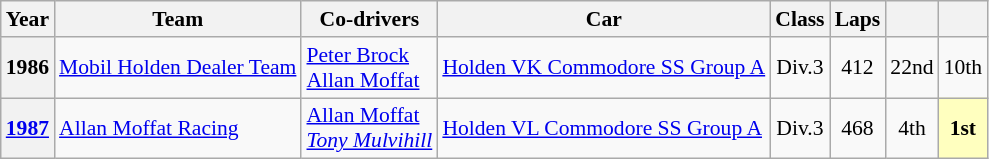<table class="wikitable" style="text-align:center; font-size:90%">
<tr>
<th>Year</th>
<th>Team</th>
<th>Co-drivers</th>
<th>Car</th>
<th>Class</th>
<th>Laps</th>
<th></th>
<th></th>
</tr>
<tr>
<th>1986</th>
<td align="left"> <a href='#'>Mobil Holden Dealer Team</a></td>
<td align="left"> <a href='#'>Peter Brock</a><br> <a href='#'>Allan Moffat</a></td>
<td align="left"><a href='#'>Holden VK Commodore SS Group A</a></td>
<td>Div.3</td>
<td>412</td>
<td>22nd</td>
<td>10th</td>
</tr>
<tr>
<th><a href='#'>1987</a></th>
<td align="left"> <a href='#'>Allan Moffat Racing</a></td>
<td align="left"> <a href='#'>Allan Moffat</a><br> <em><a href='#'>Tony Mulvihill</a></em></td>
<td align="left"><a href='#'>Holden VL Commodore SS Group A</a></td>
<td>Div.3</td>
<td>468</td>
<td>4th</td>
<td style="background:#ffffbf;"><strong>1st</strong></td>
</tr>
</table>
